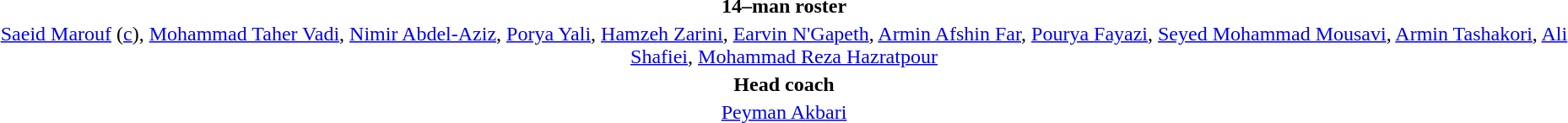<table style="text-align:center; margin-top:2em; margin-left:auto; margin-right:auto">
<tr>
<td><strong>14–man roster</strong></td>
</tr>
<tr>
<td><a href='#'>Saeid Marouf</a> (<a href='#'>c</a>), <a href='#'>Mohammad Taher Vadi</a>, <a href='#'>Nimir Abdel-Aziz</a>, <a href='#'>Porya Yali</a>, <a href='#'>Hamzeh Zarini</a>, <a href='#'>Earvin N'Gapeth</a>, <a href='#'>Armin Afshin Far</a>, <a href='#'>Pourya Fayazi</a>, <a href='#'>Seyed Mohammad Mousavi</a>, <a href='#'>Armin Tashakori</a>, <a href='#'>Ali Shafiei</a>, <a href='#'>Mohammad Reza Hazratpour</a></td>
</tr>
<tr>
<td><strong>Head coach</strong></td>
</tr>
<tr>
<td><a href='#'>Peyman Akbari</a></td>
</tr>
</table>
